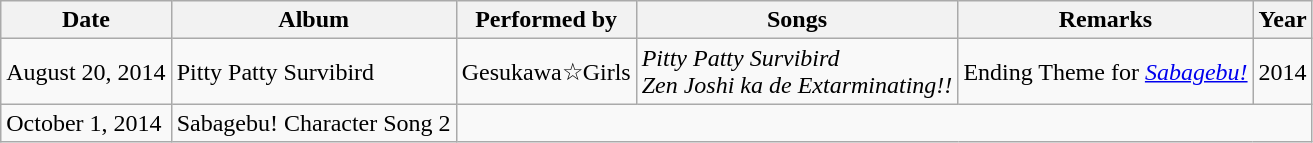<table class="wikitable">
<tr>
<th>Date</th>
<th>Album</th>
<th>Performed by</th>
<th>Songs</th>
<th>Remarks</th>
<th>Year</th>
</tr>
<tr>
<td>August 20, 2014</td>
<td>Pitty Patty Survibird</td>
<td>Gesukawa☆Girls</td>
<td><em>Pitty Patty Survibird</em><br><em>Zen Joshi ka de Extarminating!!</em></td>
<td>Ending Theme for <em><a href='#'>Sabagebu!</a></em></td>
<td>2014</td>
</tr>
<tr>
<td>October 1, 2014</td>
<td>Sabagebu! Character Song 2</td>
</tr>
</table>
